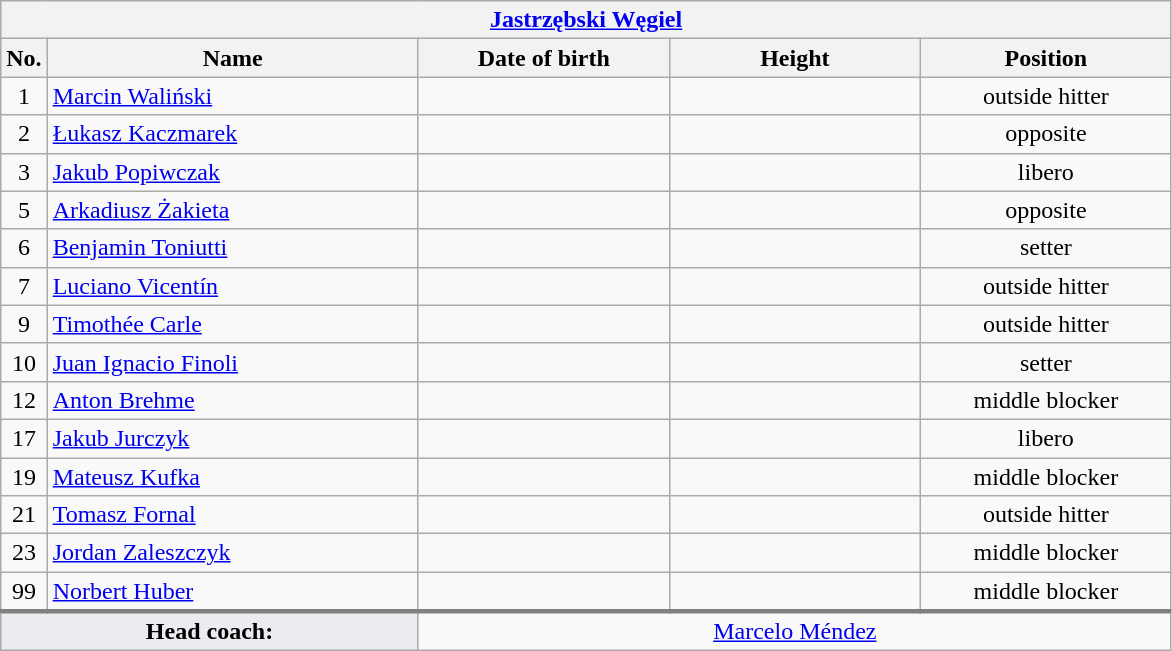<table class="wikitable collapsible collapsed" style="font-size:100%; text-align:center">
<tr>
<th colspan=5 style="width:30em"><a href='#'>Jastrzębski Węgiel</a></th>
</tr>
<tr>
<th>No.</th>
<th style="width:15em">Name</th>
<th style="width:10em">Date of birth</th>
<th style="width:10em">Height</th>
<th style="width:10em">Position</th>
</tr>
<tr>
<td>1</td>
<td align=left> <a href='#'>Marcin Waliński</a></td>
<td align=right></td>
<td></td>
<td>outside hitter</td>
</tr>
<tr>
<td>2</td>
<td align=left> <a href='#'>Łukasz Kaczmarek</a></td>
<td align=right></td>
<td></td>
<td>opposite</td>
</tr>
<tr>
<td>3</td>
<td align=left> <a href='#'>Jakub Popiwczak</a></td>
<td align=right></td>
<td></td>
<td>libero</td>
</tr>
<tr>
<td>5</td>
<td align=left> <a href='#'>Arkadiusz Żakieta</a></td>
<td align=right></td>
<td></td>
<td>opposite</td>
</tr>
<tr>
<td>6</td>
<td align=left> <a href='#'>Benjamin Toniutti</a></td>
<td align=right></td>
<td></td>
<td>setter</td>
</tr>
<tr>
<td>7</td>
<td align=left> <a href='#'>Luciano Vicentín</a></td>
<td align=right></td>
<td></td>
<td>outside hitter</td>
</tr>
<tr>
<td>9</td>
<td align=left> <a href='#'>Timothée Carle</a></td>
<td align=right></td>
<td></td>
<td>outside hitter</td>
</tr>
<tr>
<td>10</td>
<td align=left> <a href='#'>Juan Ignacio Finoli</a></td>
<td align=right></td>
<td></td>
<td>setter</td>
</tr>
<tr>
<td>12</td>
<td align=left> <a href='#'>Anton Brehme</a></td>
<td align=right></td>
<td></td>
<td>middle blocker</td>
</tr>
<tr>
<td>17</td>
<td align=left> <a href='#'>Jakub Jurczyk</a></td>
<td align=right></td>
<td></td>
<td>libero</td>
</tr>
<tr>
<td>19</td>
<td align=left> <a href='#'>Mateusz Kufka</a></td>
<td align=right></td>
<td></td>
<td>middle blocker</td>
</tr>
<tr>
<td>21</td>
<td align=left> <a href='#'>Tomasz Fornal</a></td>
<td align=right></td>
<td></td>
<td>outside hitter</td>
</tr>
<tr>
<td>23</td>
<td align=left> <a href='#'>Jordan Zaleszczyk</a></td>
<td align=right></td>
<td></td>
<td>middle blocker</td>
</tr>
<tr>
<td>99</td>
<td align=left> <a href='#'>Norbert Huber</a></td>
<td align=right></td>
<td></td>
<td>middle blocker</td>
</tr>
<tr style="border-top: 3px solid grey">
<td colspan=2 style="background:#EAECF0"><strong>Head coach:</strong></td>
<td colspan=3> <a href='#'>Marcelo Méndez</a></td>
</tr>
</table>
